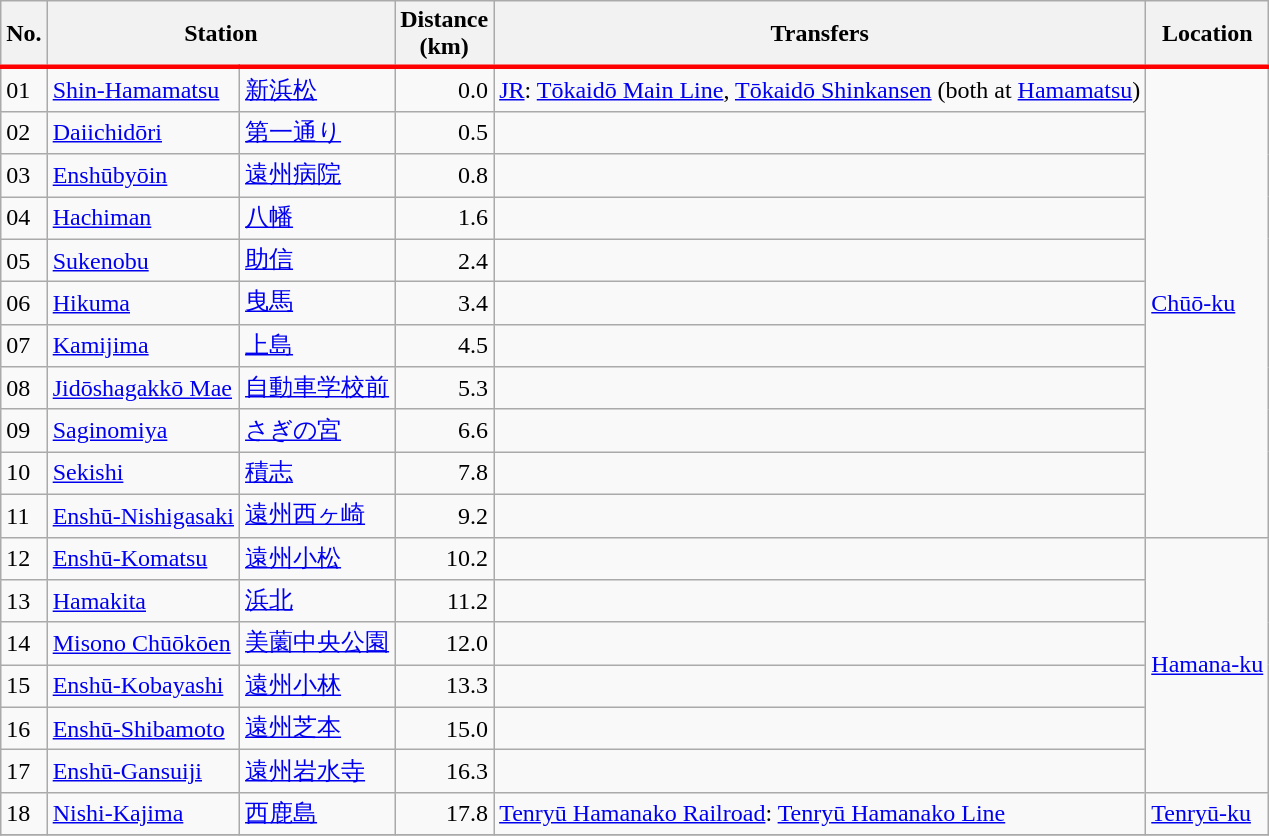<table class="wikitable">
<tr>
<th style="border-bottom:3px solid red;">No.</th>
<th style="border-bottom:3px solid red;" colspan="2">Station</th>
<th ! style="border-bottom:3px solid red;">Distance<br>(km)</th>
<th ! style="border-bottom:3px solid red;">Transfers</th>
<th ! style="border-bottom:3px solid red;">Location</th>
</tr>
<tr>
<td>01</td>
<td><a href='#'>Shin-Hamamatsu</a></td>
<td><a href='#'>新浜松</a></td>
<td align=right>0.0</td>
<td><a href='#'>JR</a>: <a href='#'>Tōkaidō Main Line</a>, <a href='#'>Tōkaidō Shinkansen</a> (both at <a href='#'>Hamamatsu</a>)</td>
<td rowspan="11"><a href='#'>Chūō-ku</a></td>
</tr>
<tr>
<td>02</td>
<td><a href='#'>Daiichidōri</a></td>
<td><a href='#'>第一通り</a></td>
<td align=right>0.5</td>
<td></td>
</tr>
<tr>
<td>03</td>
<td><a href='#'>Enshūbyōin</a></td>
<td><a href='#'>遠州病院</a></td>
<td align=right>0.8</td>
<td></td>
</tr>
<tr>
<td>04</td>
<td><a href='#'>Hachiman</a></td>
<td><a href='#'>八幡</a></td>
<td align=right>1.6</td>
<td></td>
</tr>
<tr>
<td>05</td>
<td><a href='#'>Sukenobu</a></td>
<td><a href='#'>助信</a></td>
<td align=right>2.4</td>
<td></td>
</tr>
<tr>
<td>06</td>
<td><a href='#'>Hikuma</a></td>
<td><a href='#'>曳馬</a></td>
<td align=right>3.4</td>
<td></td>
</tr>
<tr>
<td>07</td>
<td><a href='#'>Kamijima</a></td>
<td><a href='#'>上島</a></td>
<td align=right>4.5</td>
<td></td>
</tr>
<tr>
<td>08</td>
<td><a href='#'>Jidōshagakkō Mae</a></td>
<td><a href='#'>自動車学校前</a></td>
<td align=right>5.3</td>
<td></td>
</tr>
<tr>
<td>09</td>
<td><a href='#'>Saginomiya</a></td>
<td><a href='#'>さぎの宮</a></td>
<td align=right>6.6</td>
<td></td>
</tr>
<tr>
<td>10</td>
<td><a href='#'>Sekishi</a></td>
<td><a href='#'>積志</a></td>
<td align=right>7.8</td>
<td></td>
</tr>
<tr>
<td>11</td>
<td><a href='#'>Enshū-Nishigasaki</a></td>
<td><a href='#'>遠州西ヶ崎</a></td>
<td align=right>9.2</td>
<td></td>
</tr>
<tr>
<td>12</td>
<td><a href='#'>Enshū-Komatsu</a></td>
<td><a href='#'>遠州小松</a></td>
<td align=right>10.2</td>
<td></td>
<td rowspan=6><a href='#'>Hamana-ku</a></td>
</tr>
<tr>
<td>13</td>
<td><a href='#'>Hamakita</a></td>
<td><a href='#'>浜北</a></td>
<td align=right>11.2</td>
<td></td>
</tr>
<tr>
<td>14</td>
<td><a href='#'>Misono Chūōkōen</a></td>
<td><a href='#'>美薗中央公園</a></td>
<td align=right>12.0</td>
<td></td>
</tr>
<tr>
<td>15</td>
<td><a href='#'>Enshū-Kobayashi</a></td>
<td><a href='#'>遠州小林</a></td>
<td align=right>13.3</td>
<td></td>
</tr>
<tr>
<td>16</td>
<td><a href='#'>Enshū-Shibamoto</a></td>
<td><a href='#'>遠州芝本</a></td>
<td align=right>15.0</td>
<td></td>
</tr>
<tr>
<td>17</td>
<td><a href='#'>Enshū-Gansuiji</a></td>
<td><a href='#'>遠州岩水寺</a></td>
<td align=right>16.3</td>
<td></td>
</tr>
<tr>
<td>18</td>
<td><a href='#'>Nishi-Kajima</a></td>
<td><a href='#'>西鹿島</a></td>
<td align=right>17.8</td>
<td><a href='#'>Tenryū Hamanako Railroad</a>: <a href='#'>Tenryū Hamanako Line</a></td>
<td><a href='#'>Tenryū-ku</a></td>
</tr>
<tr>
</tr>
</table>
